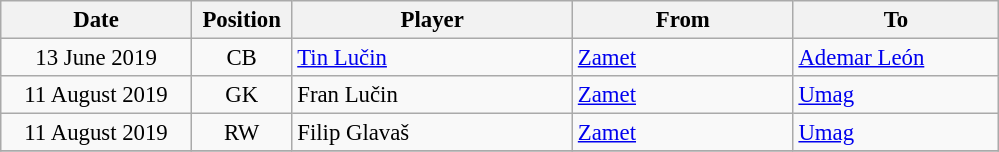<table class="wikitable" style="font-size:95%; text-align:center;">
<tr>
<th width=120>Date</th>
<th width=60>Position</th>
<th width=180>Player</th>
<th width=140>From</th>
<th width=130>To</th>
</tr>
<tr>
<td>13 June 2019</td>
<td>CB</td>
<td style="text-align:left;"> <a href='#'>Tin Lučin</a></td>
<td style="text-align:left;"> <a href='#'>Zamet</a></td>
<td style="text-align:left;"> <a href='#'>Ademar León</a></td>
</tr>
<tr>
<td>11 August 2019</td>
<td>GK</td>
<td style="text-align:left;"> Fran Lučin</td>
<td style="text-align:left;"> <a href='#'>Zamet</a></td>
<td style="text-align:left;"> <a href='#'>Umag</a></td>
</tr>
<tr>
<td>11 August 2019</td>
<td>RW</td>
<td style="text-align:left;"> Filip Glavaš</td>
<td style="text-align:left;"> <a href='#'>Zamet</a></td>
<td style="text-align:left;"> <a href='#'>Umag</a></td>
</tr>
<tr>
</tr>
</table>
